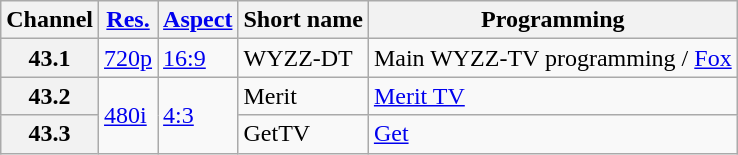<table class="wikitable">
<tr>
<th>Channel</th>
<th><a href='#'>Res.</a></th>
<th><a href='#'>Aspect</a></th>
<th>Short name</th>
<th>Programming</th>
</tr>
<tr>
<th scope = "row">43.1</th>
<td><a href='#'>720p</a></td>
<td><a href='#'>16:9</a></td>
<td>WYZZ-DT</td>
<td>Main WYZZ-TV programming / <a href='#'>Fox</a></td>
</tr>
<tr>
<th scope = "row">43.2</th>
<td rowspan=2><a href='#'>480i</a></td>
<td rowspan=2><a href='#'>4:3</a></td>
<td>Merit</td>
<td><a href='#'>Merit TV</a></td>
</tr>
<tr>
<th scope = "row">43.3</th>
<td>GetTV</td>
<td><a href='#'>Get</a></td>
</tr>
</table>
